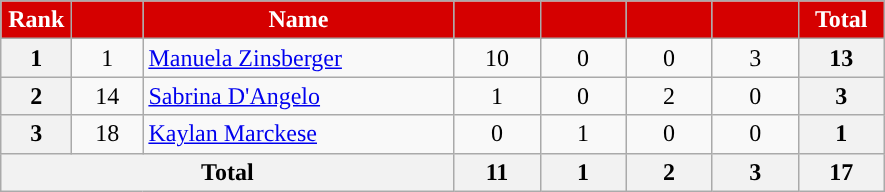<table class="wikitable sortable" style="text-align:center; font-size:100%; ">
<tr>
<th style="background:#d50000; color:white; text-align:center; width:40px">Rank</th>
<th style="background:#d50000; color:white; text-align:center; width:40px"></th>
<th style="background:#d50000; color:white; text-align:center; width:200px">Name</th>
<th style="background:#d50000; color:white; text-align:center; width:50px;"><a href='#'></a></th>
<th style="background:#d50000; color:white; text-align:center; width:50px;"><a href='#'></a></th>
<th style="background:#d50000; color:white; text-align:center; width:50px;"><a href='#'></a></th>
<th style="background:#d50000; color:white; text-align:center; width:50px;"><a href='#'></a></th>
<th style="background:#d50000; color:white; text-align:center; width:50px;">Total</th>
</tr>
<tr>
<th>1</th>
<td>1</td>
<td align="left"> <a href='#'>Manuela Zinsberger</a></td>
<td>10</td>
<td>0</td>
<td>0</td>
<td>3</td>
<th>13</th>
</tr>
<tr>
<th>2</th>
<td>14</td>
<td align="left"> <a href='#'>Sabrina D'Angelo</a></td>
<td>1</td>
<td>0</td>
<td>2</td>
<td>0</td>
<th>3</th>
</tr>
<tr>
<th>3</th>
<td>18</td>
<td align="left"> <a href='#'>Kaylan Marckese</a></td>
<td>0</td>
<td>1</td>
<td>0</td>
<td>0</td>
<th>1</th>
</tr>
<tr>
<th colspan="3">Total</th>
<th>11</th>
<th>1</th>
<th>2</th>
<th>3</th>
<th>17</th>
</tr>
</table>
